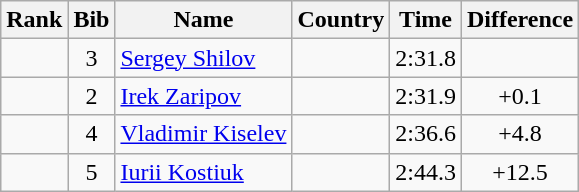<table class="wikitable sortable" style="text-align:center">
<tr>
<th>Rank</th>
<th>Bib</th>
<th>Name</th>
<th>Country</th>
<th>Time</th>
<th>Difference</th>
</tr>
<tr>
<td></td>
<td>3</td>
<td align=left><a href='#'>Sergey Shilov</a></td>
<td align=left></td>
<td>2:31.8</td>
<td></td>
</tr>
<tr>
<td></td>
<td>2</td>
<td align=left><a href='#'>Irek Zaripov</a></td>
<td align=left></td>
<td>2:31.9</td>
<td>+0.1</td>
</tr>
<tr>
<td></td>
<td>4</td>
<td align=left><a href='#'>Vladimir Kiselev</a></td>
<td align=left></td>
<td>2:36.6</td>
<td>+4.8</td>
</tr>
<tr>
<td></td>
<td>5</td>
<td align=left><a href='#'>Iurii Kostiuk</a></td>
<td align=left></td>
<td>2:44.3</td>
<td>+12.5</td>
</tr>
</table>
